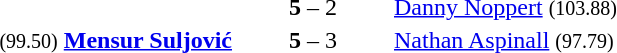<table style="text-align:center">
<tr>
<th width=223></th>
<th width=100></th>
<th width=223></th>
</tr>
<tr>
<td align=right></td>
<td><strong>5</strong> – 2</td>
<td align=left> <a href='#'>Danny Noppert</a> <small><span>(103.88)</span></small></td>
</tr>
<tr>
<td align=right><small><span>(99.50)</span></small><small></small> <strong><a href='#'>Mensur Suljović</a></strong> </td>
<td><strong>5</strong> – 3</td>
<td align=left> <a href='#'>Nathan Aspinall</a> <small><span>(97.79)</span></small></td>
</tr>
</table>
